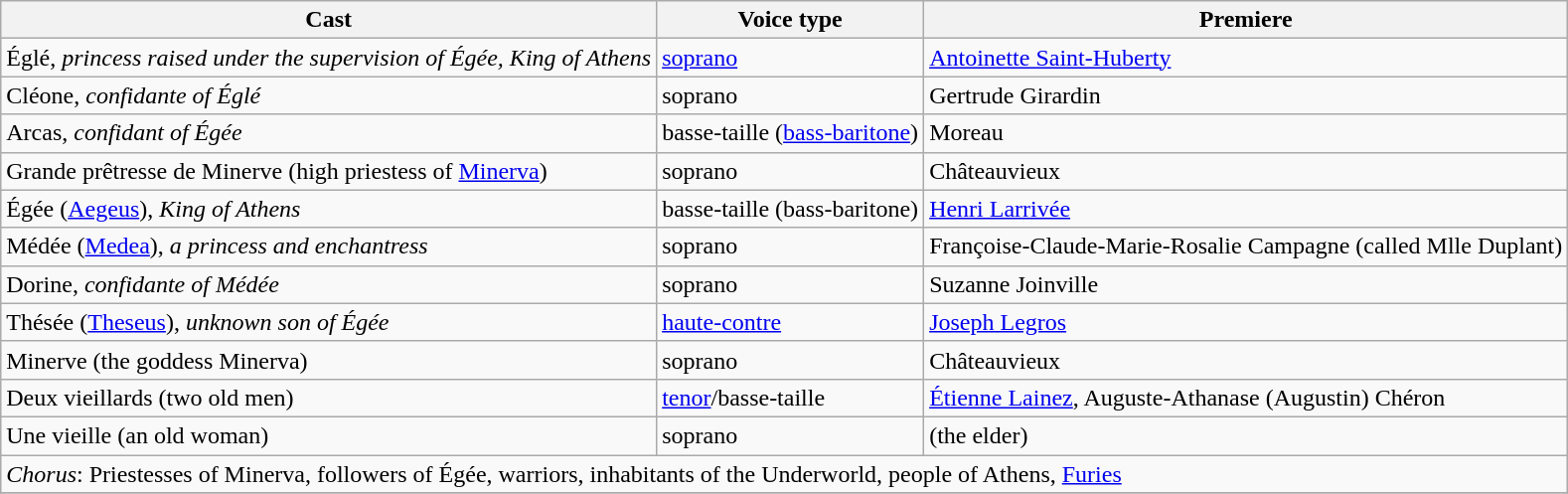<table class="wikitable">
<tr>
<th>Cast</th>
<th>Voice type</th>
<th>Premiere</th>
</tr>
<tr>
<td>Églé, <em>princess raised under the supervision of Égée, King of Athens</em></td>
<td><a href='#'>soprano</a></td>
<td><a href='#'>Antoinette Saint-Huberty</a></td>
</tr>
<tr>
<td>Cléone, <em>confidante of Églé</em></td>
<td>soprano</td>
<td>Gertrude Girardin</td>
</tr>
<tr>
<td>Arcas, <em>confidant of Égée</em></td>
<td>basse-taille (<a href='#'>bass-baritone</a>)</td>
<td>Moreau</td>
</tr>
<tr>
<td>Grande prêtresse de Minerve (high priestess of <a href='#'>Minerva</a>)</td>
<td>soprano</td>
<td>Châteauvieux</td>
</tr>
<tr>
<td>Égée (<a href='#'>Aegeus</a>), <em>King of Athens</em></td>
<td>basse-taille (bass-baritone)</td>
<td><a href='#'>Henri Larrivée</a></td>
</tr>
<tr>
<td>Médée (<a href='#'>Medea</a>), <em>a princess and enchantress</em></td>
<td>soprano</td>
<td>Françoise-Claude-Marie-Rosalie Campagne (called Mlle Duplant)</td>
</tr>
<tr>
<td>Dorine, <em>confidante of Médée</em></td>
<td>soprano</td>
<td>Suzanne Joinville</td>
</tr>
<tr>
<td>Thésée (<a href='#'>Theseus</a>), <em>unknown son of Égée</em></td>
<td><a href='#'>haute-contre</a></td>
<td><a href='#'>Joseph Legros</a></td>
</tr>
<tr>
<td>Minerve (the goddess Minerva)</td>
<td>soprano</td>
<td>Châteauvieux</td>
</tr>
<tr>
<td>Deux vieillards (two old men)</td>
<td><a href='#'>tenor</a>/basse-taille</td>
<td><a href='#'>Étienne Lainez</a>, Auguste-Athanase (Augustin) Chéron</td>
</tr>
<tr>
<td>Une vieille (an old woman)</td>
<td>soprano</td>
<td> (the elder)</td>
</tr>
<tr>
<td colspan="3"><em>Chorus</em>: Priestesses of Minerva, followers of Égée, warriors, inhabitants of the Underworld, people of Athens, <a href='#'>Furies</a></td>
</tr>
<tr>
</tr>
</table>
